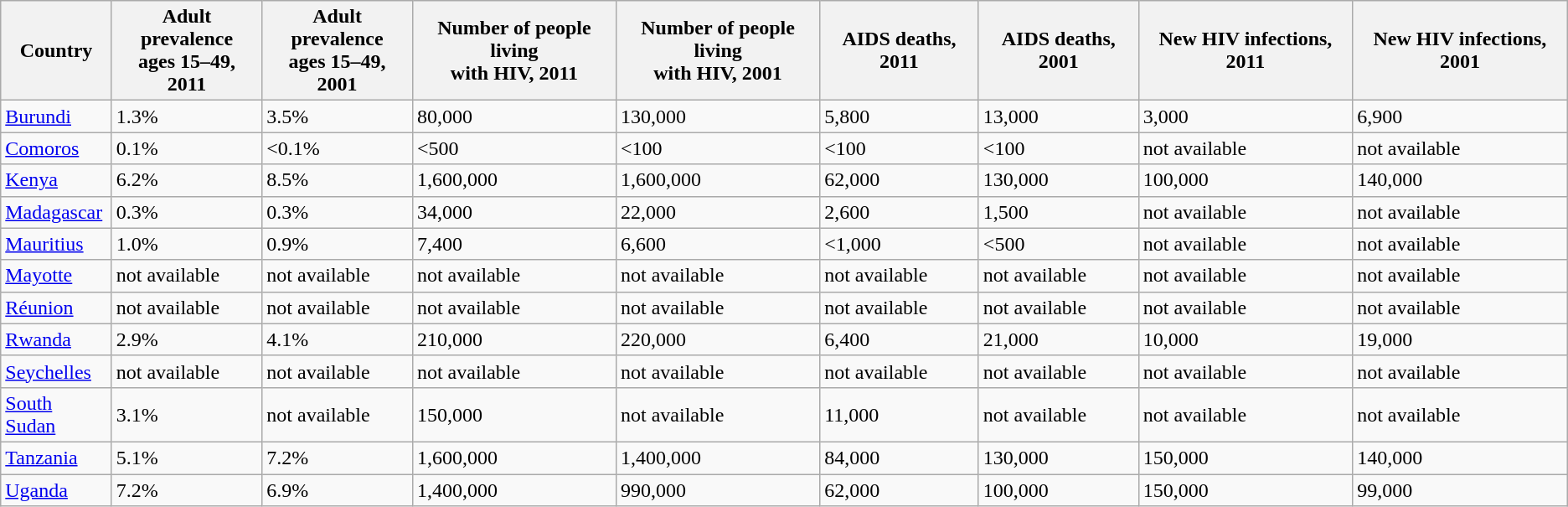<table class="sortable wikitable">
<tr>
<th>Country</th>
<th>Adult prevalence<br>ages 15–49, 2011</th>
<th>Adult prevalence<br>ages 15–49, 2001</th>
<th>Number of people living<br>with HIV, 2011</th>
<th>Number of people living<br>with HIV, 2001</th>
<th>AIDS deaths, 2011</th>
<th>AIDS deaths, 2001</th>
<th>New HIV infections, 2011</th>
<th>New HIV infections, 2001</th>
</tr>
<tr>
<td><a href='#'>Burundi</a></td>
<td>1.3%</td>
<td>3.5%</td>
<td>80,000</td>
<td>130,000</td>
<td>5,800</td>
<td>13,000</td>
<td>3,000</td>
<td>6,900</td>
</tr>
<tr>
<td><a href='#'>Comoros</a></td>
<td>0.1%</td>
<td><0.1%</td>
<td><500</td>
<td><100</td>
<td><100</td>
<td><100</td>
<td>not available</td>
<td>not available</td>
</tr>
<tr>
<td><a href='#'>Kenya</a></td>
<td>6.2%</td>
<td>8.5%</td>
<td>1,600,000</td>
<td>1,600,000</td>
<td>62,000</td>
<td>130,000</td>
<td>100,000</td>
<td>140,000</td>
</tr>
<tr>
<td><a href='#'>Madagascar</a></td>
<td>0.3%</td>
<td>0.3%</td>
<td>34,000</td>
<td>22,000</td>
<td>2,600</td>
<td>1,500</td>
<td>not available</td>
<td>not available</td>
</tr>
<tr>
<td><a href='#'>Mauritius</a></td>
<td>1.0%</td>
<td>0.9%</td>
<td>7,400</td>
<td>6,600</td>
<td><1,000</td>
<td><500</td>
<td>not available</td>
<td>not available</td>
</tr>
<tr>
<td><a href='#'>Mayotte</a></td>
<td>not available</td>
<td>not available</td>
<td>not available</td>
<td>not available</td>
<td>not available</td>
<td>not available</td>
<td>not available</td>
<td>not available</td>
</tr>
<tr>
<td><a href='#'>Réunion</a></td>
<td>not available</td>
<td>not available</td>
<td>not available</td>
<td>not available</td>
<td>not available</td>
<td>not available</td>
<td>not available</td>
<td>not available</td>
</tr>
<tr>
<td><a href='#'>Rwanda</a></td>
<td>2.9%</td>
<td>4.1%</td>
<td>210,000</td>
<td>220,000</td>
<td>6,400</td>
<td>21,000</td>
<td>10,000</td>
<td>19,000</td>
</tr>
<tr>
<td><a href='#'>Seychelles</a></td>
<td>not available</td>
<td>not available</td>
<td>not available</td>
<td>not available</td>
<td>not available</td>
<td>not available</td>
<td>not available</td>
<td>not available</td>
</tr>
<tr>
<td><a href='#'>South Sudan</a></td>
<td>3.1%</td>
<td>not available</td>
<td>150,000</td>
<td>not available</td>
<td>11,000</td>
<td>not available</td>
<td>not available</td>
<td>not available</td>
</tr>
<tr>
<td><a href='#'>Tanzania</a></td>
<td>5.1%</td>
<td>7.2%</td>
<td>1,600,000</td>
<td>1,400,000</td>
<td>84,000</td>
<td>130,000</td>
<td>150,000</td>
<td>140,000</td>
</tr>
<tr>
<td><a href='#'>Uganda</a></td>
<td>7.2%</td>
<td>6.9%</td>
<td>1,400,000</td>
<td>990,000</td>
<td>62,000</td>
<td>100,000</td>
<td>150,000</td>
<td>99,000</td>
</tr>
</table>
